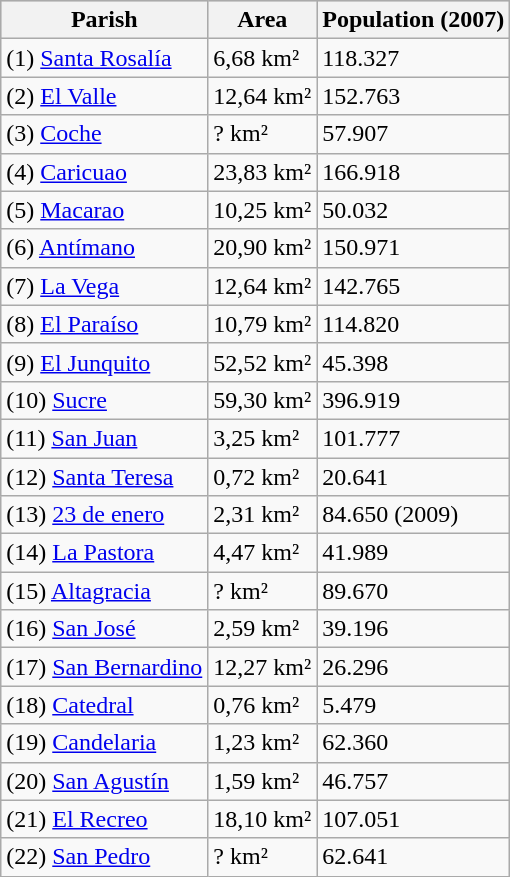<table class="wikitable sortable">
<tr bgcolor="#cccccc">
<th>Parish</th>
<th>Area</th>
<th>Population (2007)</th>
</tr>
<tr>
<td>(1) <a href='#'>Santa Rosalía</a></td>
<td>6,68 km²</td>
<td>118.327</td>
</tr>
<tr>
<td>(2) <a href='#'>El Valle</a></td>
<td>12,64 km²</td>
<td>152.763</td>
</tr>
<tr>
<td>(3) <a href='#'>Coche</a></td>
<td>? km²</td>
<td>57.907</td>
</tr>
<tr>
<td>(4) <a href='#'>Caricuao</a></td>
<td>23,83 km²</td>
<td>166.918</td>
</tr>
<tr>
<td>(5) <a href='#'>Macarao</a></td>
<td>10,25 km²</td>
<td>50.032</td>
</tr>
<tr>
<td>(6) <a href='#'>Antímano</a></td>
<td>20,90 km²</td>
<td>150.971</td>
</tr>
<tr>
<td>(7) <a href='#'>La Vega</a></td>
<td>12,64 km²</td>
<td>142.765</td>
</tr>
<tr>
<td>(8) <a href='#'>El Paraíso</a></td>
<td>10,79 km²</td>
<td>114.820</td>
</tr>
<tr>
<td>(9) <a href='#'>El Junquito</a></td>
<td>52,52 km²</td>
<td>45.398</td>
</tr>
<tr>
<td>(10) <a href='#'>Sucre</a></td>
<td>59,30 km²</td>
<td>396.919</td>
</tr>
<tr>
<td>(11) <a href='#'>San Juan</a></td>
<td>3,25 km²</td>
<td>101.777</td>
</tr>
<tr>
<td>(12) <a href='#'>Santa Teresa</a></td>
<td>0,72 km²</td>
<td>20.641</td>
</tr>
<tr>
<td>(13) <a href='#'>23 de enero</a></td>
<td>2,31 km²</td>
<td>84.650 (2009)</td>
</tr>
<tr>
<td>(14) <a href='#'>La Pastora</a></td>
<td>4,47 km²</td>
<td>41.989</td>
</tr>
<tr>
<td>(15) <a href='#'>Altagracia</a></td>
<td>? km²</td>
<td>89.670</td>
</tr>
<tr>
<td>(16) <a href='#'>San José</a></td>
<td>2,59 km²</td>
<td>39.196</td>
</tr>
<tr>
<td>(17) <a href='#'>San Bernardino</a></td>
<td>12,27 km²</td>
<td>26.296</td>
</tr>
<tr>
<td>(18) <a href='#'>Catedral</a></td>
<td>0,76 km²</td>
<td>5.479</td>
</tr>
<tr>
<td>(19) <a href='#'>Candelaria</a></td>
<td>1,23 km²</td>
<td>62.360</td>
</tr>
<tr>
<td>(20) <a href='#'>San Agustín</a></td>
<td>1,59 km²</td>
<td>46.757</td>
</tr>
<tr>
<td>(21) <a href='#'>El Recreo</a></td>
<td>18,10 km²</td>
<td>107.051</td>
</tr>
<tr>
<td>(22) <a href='#'>San Pedro</a></td>
<td>? km²</td>
<td>62.641</td>
</tr>
</table>
